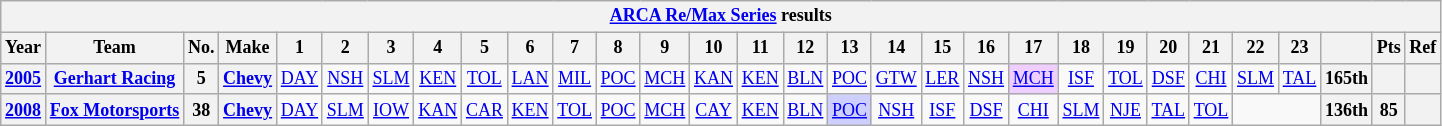<table class="wikitable" style="text-align:center; font-size:75%">
<tr>
<th colspan=30><a href='#'>ARCA Re/Max Series</a> results</th>
</tr>
<tr>
<th>Year</th>
<th>Team</th>
<th>No.</th>
<th>Make</th>
<th>1</th>
<th>2</th>
<th>3</th>
<th>4</th>
<th>5</th>
<th>6</th>
<th>7</th>
<th>8</th>
<th>9</th>
<th>10</th>
<th>11</th>
<th>12</th>
<th>13</th>
<th>14</th>
<th>15</th>
<th>16</th>
<th>17</th>
<th>18</th>
<th>19</th>
<th>20</th>
<th>21</th>
<th>22</th>
<th>23</th>
<th></th>
<th>Pts</th>
<th>Ref</th>
</tr>
<tr>
<th><a href='#'>2005</a></th>
<th><a href='#'>Gerhart Racing</a></th>
<th>5</th>
<th><a href='#'>Chevy</a></th>
<td><a href='#'>DAY</a></td>
<td><a href='#'>NSH</a></td>
<td><a href='#'>SLM</a></td>
<td><a href='#'>KEN</a></td>
<td><a href='#'>TOL</a></td>
<td><a href='#'>LAN</a></td>
<td><a href='#'>MIL</a></td>
<td><a href='#'>POC</a></td>
<td><a href='#'>MCH</a></td>
<td><a href='#'>KAN</a></td>
<td><a href='#'>KEN</a></td>
<td><a href='#'>BLN</a></td>
<td><a href='#'>POC</a></td>
<td><a href='#'>GTW</a></td>
<td><a href='#'>LER</a></td>
<td><a href='#'>NSH</a></td>
<td style="background:#EFCFFF;"><a href='#'>MCH</a><br></td>
<td><a href='#'>ISF</a></td>
<td><a href='#'>TOL</a></td>
<td><a href='#'>DSF</a></td>
<td><a href='#'>CHI</a></td>
<td><a href='#'>SLM</a></td>
<td><a href='#'>TAL</a></td>
<th>165th</th>
<th></th>
<th></th>
</tr>
<tr>
<th><a href='#'>2008</a></th>
<th><a href='#'>Fox Motorsports</a></th>
<th>38</th>
<th><a href='#'>Chevy</a></th>
<td><a href='#'>DAY</a></td>
<td><a href='#'>SLM</a></td>
<td><a href='#'>IOW</a></td>
<td><a href='#'>KAN</a></td>
<td><a href='#'>CAR</a></td>
<td><a href='#'>KEN</a></td>
<td><a href='#'>TOL</a></td>
<td><a href='#'>POC</a></td>
<td><a href='#'>MCH</a></td>
<td><a href='#'>CAY</a></td>
<td><a href='#'>KEN</a></td>
<td><a href='#'>BLN</a></td>
<td style="background:#CFCFFF;"><a href='#'>POC</a><br></td>
<td><a href='#'>NSH</a></td>
<td><a href='#'>ISF</a></td>
<td><a href='#'>DSF</a></td>
<td><a href='#'>CHI</a></td>
<td><a href='#'>SLM</a></td>
<td><a href='#'>NJE</a></td>
<td><a href='#'>TAL</a></td>
<td><a href='#'>TOL</a></td>
<td colspan=2></td>
<th>136th</th>
<th>85</th>
<th></th>
</tr>
</table>
